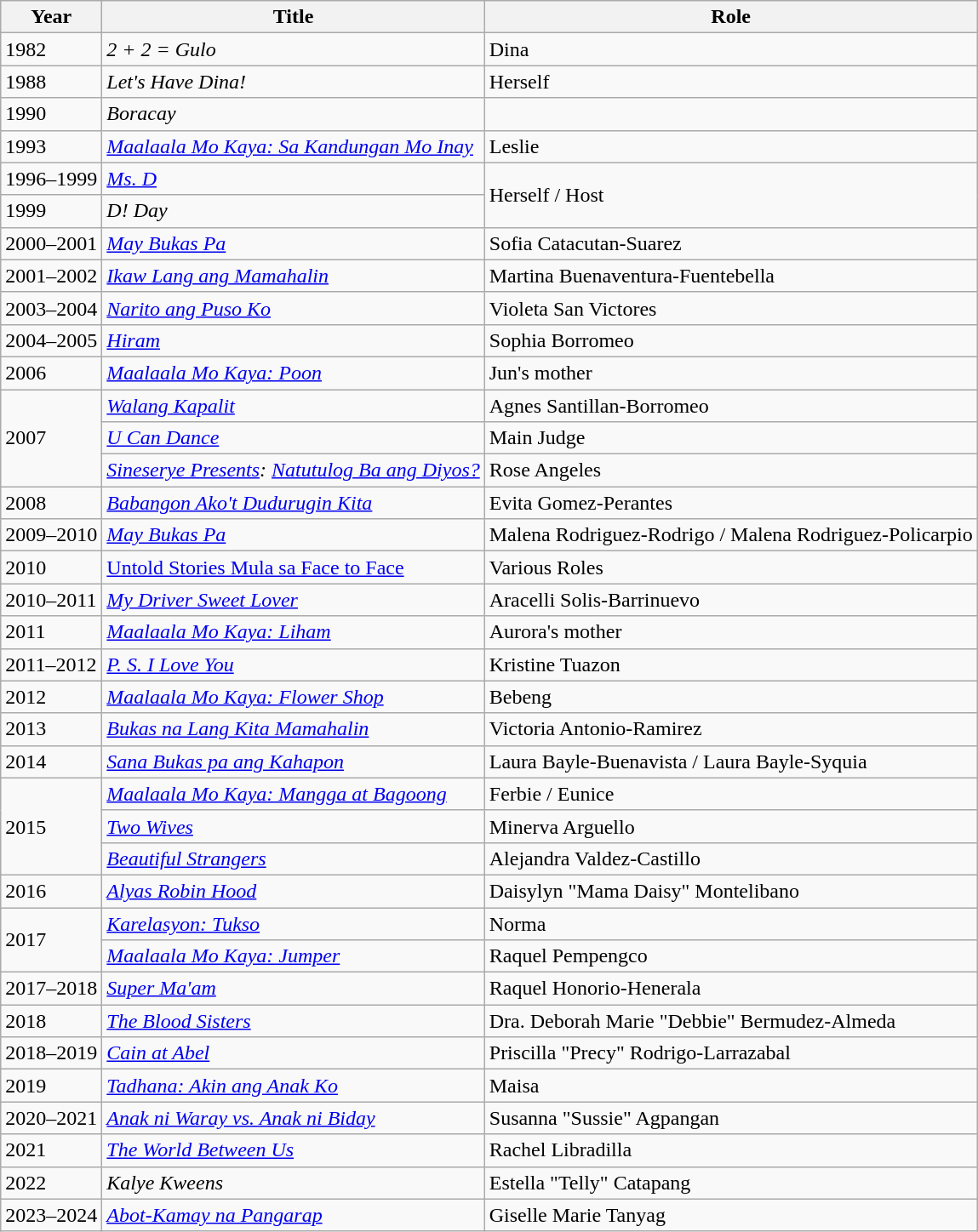<table class="wikitable sortable">
<tr>
<th>Year</th>
<th>Title</th>
<th>Role</th>
</tr>
<tr>
<td>1982</td>
<td><em>2 + 2 = Gulo</em></td>
<td>Dina</td>
</tr>
<tr>
<td>1988</td>
<td><em>Let's Have Dina!</em></td>
<td>Herself</td>
</tr>
<tr>
<td>1990</td>
<td><em>Boracay</em></td>
<td></td>
</tr>
<tr>
<td>1993</td>
<td><a href='#'><em>Maalaala Mo Kaya: Sa Kandungan Mo Inay</em></a></td>
<td>Leslie</td>
</tr>
<tr>
<td>1996–1999</td>
<td><em><a href='#'>Ms. D</a></em></td>
<td rowspan="2">Herself / Host</td>
</tr>
<tr>
<td>1999</td>
<td><em>D! Day</em></td>
</tr>
<tr>
<td>2000–2001</td>
<td><em><a href='#'>May Bukas Pa</a></em></td>
<td>Sofia Catacutan-Suarez</td>
</tr>
<tr>
<td>2001–2002</td>
<td><em><a href='#'>Ikaw Lang ang Mamahalin</a></em></td>
<td>Martina Buenaventura-Fuentebella</td>
</tr>
<tr>
<td>2003–2004</td>
<td><em><a href='#'>Narito ang Puso Ko</a></em></td>
<td>Violeta San Victores</td>
</tr>
<tr>
<td>2004–2005</td>
<td><em><a href='#'>Hiram</a></em></td>
<td>Sophia Borromeo</td>
</tr>
<tr>
<td>2006</td>
<td><a href='#'><em>Maalaala Mo Kaya: Poon</em></a></td>
<td>Jun's mother</td>
</tr>
<tr>
<td rowspan="3">2007</td>
<td><em><a href='#'>Walang Kapalit</a></em></td>
<td>Agnes Santillan-Borromeo</td>
</tr>
<tr>
<td><em><a href='#'>U Can Dance</a></em></td>
<td>Main Judge</td>
</tr>
<tr>
<td><em><a href='#'>Sineserye Presents</a>: <a href='#'>Natutulog Ba ang Diyos?</a></em></td>
<td>Rose Angeles</td>
</tr>
<tr>
<td>2008</td>
<td><em><a href='#'>Babangon Ako't Dudurugin Kita</a></em></td>
<td>Evita Gomez-Perantes</td>
</tr>
<tr>
<td>2009–2010</td>
<td><em><a href='#'>May Bukas Pa</a></em></td>
<td>Malena Rodriguez-Rodrigo / Malena Rodriguez-Policarpio</td>
</tr>
<tr>
<td>2010</td>
<td><em><a href='#'></em>Untold Stories Mula sa Face to Face<em></a></em></td>
<td>Various Roles</td>
</tr>
<tr>
<td>2010–2011</td>
<td><em><a href='#'>My Driver Sweet Lover</a></em></td>
<td>Aracelli Solis-Barrinuevo</td>
</tr>
<tr>
<td>2011</td>
<td><em><a href='#'>Maalaala Mo Kaya: Liham</a></em></td>
<td>Aurora's mother</td>
</tr>
<tr>
<td>2011–2012</td>
<td><em><a href='#'>P. S. I Love You</a></em></td>
<td>Kristine Tuazon</td>
</tr>
<tr>
<td>2012</td>
<td><a href='#'><em>Maalaala Mo Kaya: Flower Shop</em></a></td>
<td>Bebeng</td>
</tr>
<tr>
<td>2013</td>
<td><em><a href='#'>Bukas na Lang Kita Mamahalin</a></em></td>
<td>Victoria Antonio-Ramirez</td>
</tr>
<tr>
<td>2014</td>
<td><em><a href='#'>Sana Bukas pa ang Kahapon</a></em></td>
<td>Laura Bayle-Buenavista / Laura Bayle-Syquia</td>
</tr>
<tr>
<td rowspan="3">2015</td>
<td><a href='#'><em>Maalaala Mo Kaya: Mangga at Bagoong</em></a></td>
<td>Ferbie / Eunice</td>
</tr>
<tr>
<td><em><a href='#'>Two Wives</a></em></td>
<td>Minerva Arguello</td>
</tr>
<tr>
<td><em><a href='#'>Beautiful Strangers</a></em></td>
<td>Alejandra Valdez-Castillo</td>
</tr>
<tr>
<td>2016</td>
<td><em><a href='#'>Alyas Robin Hood</a></em></td>
<td>Daisylyn "Mama Daisy" Montelibano</td>
</tr>
<tr>
<td rowspan=2>2017</td>
<td><a href='#'><em>Karelasyon: Tukso</em></a></td>
<td>Norma</td>
</tr>
<tr>
<td><a href='#'><em>Maalaala Mo Kaya: Jumper</em></a></td>
<td>Raquel Pempengco</td>
</tr>
<tr>
<td>2017–2018</td>
<td><em><a href='#'>Super Ma'am</a></em></td>
<td>Raquel Honorio-Henerala</td>
</tr>
<tr>
<td>2018</td>
<td><em><a href='#'>The Blood Sisters</a></em></td>
<td>Dra. Deborah Marie "Debbie" Bermudez-Almeda</td>
</tr>
<tr>
<td>2018–2019</td>
<td><em><a href='#'>Cain at Abel</a></em></td>
<td>Priscilla "Precy" Rodrigo-Larrazabal</td>
</tr>
<tr>
<td>2019</td>
<td><em><a href='#'>Tadhana: Akin ang Anak Ko</a></em></td>
<td>Maisa</td>
</tr>
<tr>
<td>2020–2021</td>
<td><em><a href='#'>Anak ni Waray vs. Anak ni Biday</a></em></td>
<td>Susanna "Sussie" Agpangan</td>
</tr>
<tr>
<td>2021</td>
<td><em><a href='#'>The World Between Us</a></em></td>
<td>Rachel Libradilla</td>
</tr>
<tr>
<td>2022</td>
<td><em>Kalye Kweens</em></td>
<td>Estella "Telly" Catapang</td>
</tr>
<tr>
<td>2023–2024</td>
<td><em><a href='#'>Abot-Kamay na Pangarap</a></em></td>
<td>Giselle Marie Tanyag</td>
</tr>
</table>
